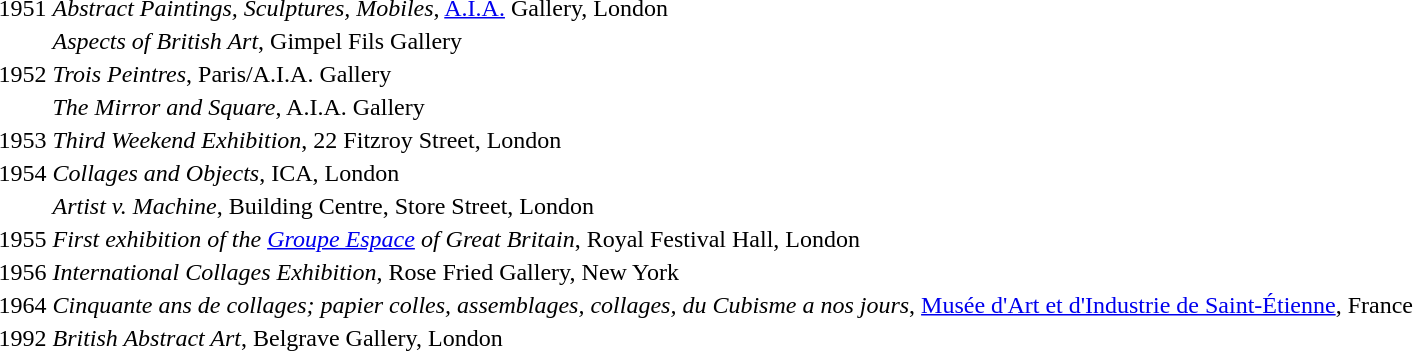<table>
<tr>
<td>1951</td>
<td><em>Abstract Paintings, Sculptures, Mobiles</em>, <a href='#'>A.I.A.</a> Gallery, London</td>
</tr>
<tr>
<td></td>
<td><em>Aspects of British Art</em>, Gimpel Fils Gallery</td>
</tr>
<tr>
<td>1952</td>
<td><em>Trois Peintres</em>, Paris/A.I.A. Gallery</td>
</tr>
<tr>
<td></td>
<td><em>The Mirror and Square</em>, A.I.A. Gallery</td>
</tr>
<tr>
<td>1953</td>
<td><em>Third Weekend Exhibition</em>, 22 Fitzroy Street, London</td>
</tr>
<tr>
<td>1954</td>
<td><em>Collages and Objects</em>, ICA, London</td>
</tr>
<tr>
<td></td>
<td><em>Artist v. Machine</em>, Building Centre, Store Street, London</td>
</tr>
<tr>
<td>1955</td>
<td><em>First exhibition of the <a href='#'>Groupe Espace</a> of Great Britain</em>, Royal Festival Hall, London</td>
</tr>
<tr>
<td>1956</td>
<td><em>International Collages Exhibition</em>, Rose Fried Gallery, New York</td>
</tr>
<tr>
<td>1964</td>
<td><em>Cinquante ans de collages; papier colles, assemblages, collages, du Cubisme a nos jours</em>, <a href='#'>Musée d'Art et d'Industrie de Saint-Étienne</a>, France</td>
</tr>
<tr>
<td>1992</td>
<td><em>British Abstract Art</em>, Belgrave Gallery, London</td>
</tr>
<tr>
</tr>
</table>
